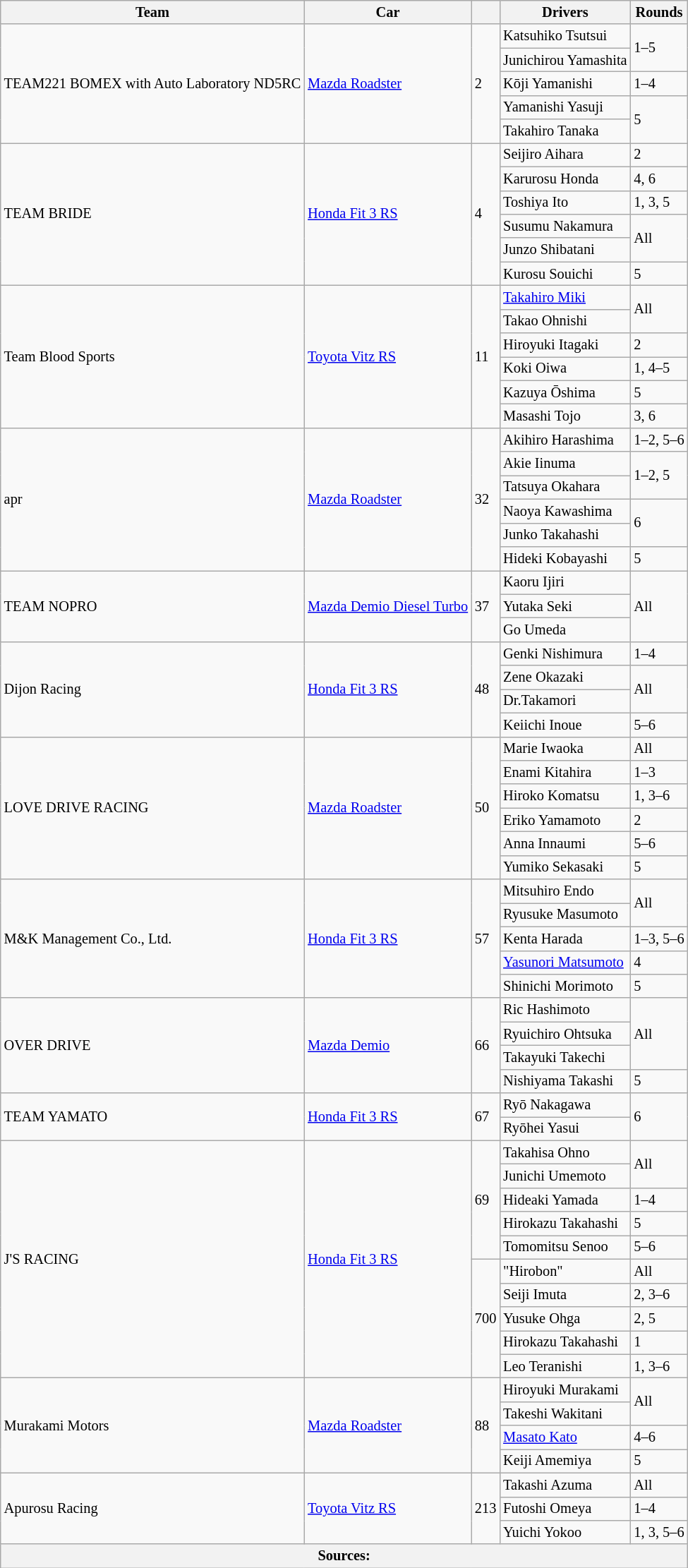<table class="wikitable" style="font-size: 85%">
<tr>
<th>Team</th>
<th>Car</th>
<th></th>
<th>Drivers</th>
<th>Rounds</th>
</tr>
<tr>
<td rowspan=5> TEAM221 BOMEX with Auto Laboratory ND5RC</td>
<td rowspan=5><a href='#'>Mazda Roadster</a></td>
<td rowspan=5>2</td>
<td> Katsuhiko Tsutsui</td>
<td rowspan=2>1–5</td>
</tr>
<tr>
<td> Junichirou Yamashita</td>
</tr>
<tr>
<td> Kōji Yamanishi</td>
<td>1–4</td>
</tr>
<tr>
<td> Yamanishi Yasuji</td>
<td rowspan=2>5</td>
</tr>
<tr>
<td> Takahiro Tanaka</td>
</tr>
<tr>
<td rowspan=6> TEAM BRIDE</td>
<td rowspan=6><a href='#'>Honda Fit 3 RS</a></td>
<td rowspan=6>4</td>
<td> Seijiro Aihara</td>
<td>2</td>
</tr>
<tr>
<td> Karurosu Honda</td>
<td>4, 6</td>
</tr>
<tr>
<td> Toshiya Ito</td>
<td>1, 3, 5</td>
</tr>
<tr>
<td> Susumu Nakamura</td>
<td rowspan=2>All</td>
</tr>
<tr>
<td> Junzo Shibatani</td>
</tr>
<tr>
<td> Kurosu Souichi</td>
<td>5</td>
</tr>
<tr>
<td rowspan=6> Team Blood Sports</td>
<td rowspan=6><a href='#'>Toyota Vitz RS</a></td>
<td rowspan=6>11</td>
<td> <a href='#'>Takahiro Miki</a></td>
<td rowspan=2>All</td>
</tr>
<tr>
<td> Takao Ohnishi</td>
</tr>
<tr>
<td> Hiroyuki Itagaki</td>
<td>2</td>
</tr>
<tr>
<td> Koki Oiwa</td>
<td>1, 4–5</td>
</tr>
<tr>
<td> Kazuya Ōshima</td>
<td>5</td>
</tr>
<tr>
<td> Masashi Tojo</td>
<td>3, 6</td>
</tr>
<tr>
<td rowspan=6> apr</td>
<td rowspan=6><a href='#'>Mazda Roadster</a></td>
<td rowspan=6>32</td>
<td> Akihiro Harashima</td>
<td>1–2, 5–6</td>
</tr>
<tr>
<td> Akie Iinuma</td>
<td rowspan=2>1–2, 5</td>
</tr>
<tr>
<td> Tatsuya Okahara</td>
</tr>
<tr>
<td> Naoya Kawashima</td>
<td rowspan=2>6</td>
</tr>
<tr>
<td> Junko Takahashi</td>
</tr>
<tr>
<td> Hideki Kobayashi</td>
<td>5</td>
</tr>
<tr>
<td rowspan=3> TEAM NOPRO</td>
<td rowspan=3><a href='#'>Mazda Demio Diesel Turbo</a></td>
<td rowspan=3>37</td>
<td> Kaoru Ijiri</td>
<td rowspan=3>All</td>
</tr>
<tr>
<td> Yutaka Seki</td>
</tr>
<tr>
<td> Go Umeda</td>
</tr>
<tr>
<td rowspan=4> Dijon Racing</td>
<td rowspan=4><a href='#'>Honda Fit 3 RS</a></td>
<td rowspan=4>48</td>
<td> Genki Nishimura</td>
<td>1–4</td>
</tr>
<tr>
<td> Zene Okazaki</td>
<td rowspan=2>All</td>
</tr>
<tr>
<td> Dr.Takamori</td>
</tr>
<tr>
<td> Keiichi Inoue</td>
<td>5–6</td>
</tr>
<tr>
<td rowspan=6> LOVE DRIVE RACING</td>
<td rowspan=6><a href='#'>Mazda Roadster</a></td>
<td rowspan=6>50</td>
<td> Marie Iwaoka</td>
<td>All</td>
</tr>
<tr>
<td> Enami Kitahira</td>
<td>1–3</td>
</tr>
<tr>
<td> Hiroko Komatsu</td>
<td>1, 3–6</td>
</tr>
<tr>
<td> Eriko Yamamoto</td>
<td>2</td>
</tr>
<tr>
<td> Anna Innaumi</td>
<td>5–6</td>
</tr>
<tr>
<td> Yumiko Sekasaki</td>
<td>5</td>
</tr>
<tr>
<td rowspan=5> M&K Management Co., Ltd.</td>
<td rowspan=5><a href='#'>Honda Fit 3 RS</a></td>
<td rowspan=5>57</td>
<td> Mitsuhiro Endo</td>
<td rowspan=2>All</td>
</tr>
<tr>
<td> Ryusuke Masumoto</td>
</tr>
<tr>
<td> Kenta Harada</td>
<td>1–3, 5–6</td>
</tr>
<tr>
<td> <a href='#'>Yasunori Matsumoto</a></td>
<td>4</td>
</tr>
<tr>
<td> Shinichi Morimoto</td>
<td>5</td>
</tr>
<tr>
<td rowspan=4> OVER DRIVE</td>
<td rowspan=4><a href='#'>Mazda Demio</a></td>
<td rowspan=4>66</td>
<td> Ric Hashimoto</td>
<td rowspan=3>All</td>
</tr>
<tr>
<td> Ryuichiro Ohtsuka</td>
</tr>
<tr>
<td> Takayuki Takechi</td>
</tr>
<tr>
<td> Nishiyama Takashi</td>
<td>5</td>
</tr>
<tr>
<td rowspan=2> TEAM YAMATO</td>
<td rowspan=2><a href='#'>Honda Fit 3 RS</a></td>
<td rowspan=2>67</td>
<td> Ryō Nakagawa</td>
<td rowspan=2>6</td>
</tr>
<tr>
<td> Ryōhei Yasui</td>
</tr>
<tr>
<td rowspan=10> J'S RACING</td>
<td rowspan=10><a href='#'>Honda Fit 3 RS</a></td>
<td rowspan=5>69</td>
<td> Takahisa Ohno</td>
<td rowspan=2>All</td>
</tr>
<tr>
<td> Junichi Umemoto</td>
</tr>
<tr>
<td> Hideaki Yamada</td>
<td>1–4</td>
</tr>
<tr>
<td> Hirokazu Takahashi</td>
<td>5</td>
</tr>
<tr>
<td> Tomomitsu Senoo</td>
<td>5–6</td>
</tr>
<tr>
<td rowspan=5>700</td>
<td> "Hirobon"</td>
<td>All</td>
</tr>
<tr>
<td> Seiji Imuta</td>
<td>2, 3–6</td>
</tr>
<tr>
<td> Yusuke Ohga</td>
<td>2, 5</td>
</tr>
<tr>
<td> Hirokazu Takahashi</td>
<td>1</td>
</tr>
<tr>
<td> Leo Teranishi</td>
<td>1, 3–6</td>
</tr>
<tr>
<td rowspan=4> Murakami Motors</td>
<td rowspan=4><a href='#'>Mazda Roadster</a></td>
<td rowspan=4>88</td>
<td> Hiroyuki Murakami</td>
<td rowspan=2>All</td>
</tr>
<tr>
<td> Takeshi Wakitani</td>
</tr>
<tr>
<td> <a href='#'>Masato Kato</a></td>
<td>4–6</td>
</tr>
<tr>
<td> Keiji Amemiya</td>
<td>5</td>
</tr>
<tr>
<td rowspan=3> Apurosu Racing</td>
<td rowspan=3><a href='#'>Toyota Vitz RS</a></td>
<td rowspan=3>213</td>
<td> Takashi Azuma</td>
<td>All</td>
</tr>
<tr>
<td> Futoshi Omeya</td>
<td>1–4</td>
</tr>
<tr>
<td> Yuichi Yokoo</td>
<td>1, 3, 5–6</td>
</tr>
<tr>
<th colspan=5>Sources:</th>
</tr>
</table>
